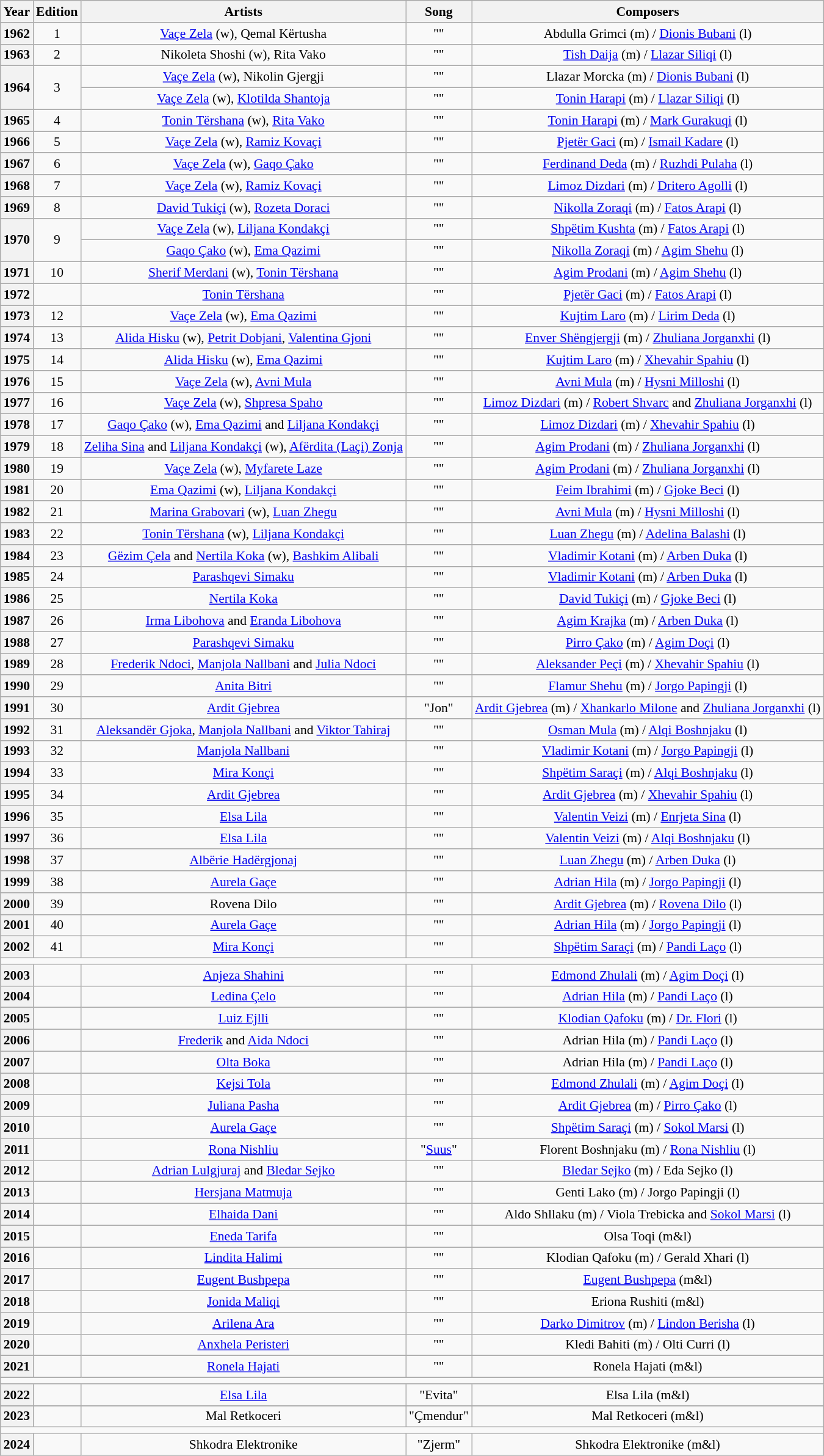<table class="wikitable" style="font-size: 90%; text-align:center;">
<tr>
<th>Year</th>
<th>Edition</th>
<th>Artists<br></th>
<th>Song</th>
<th>Composers<br></th>
</tr>
<tr align="center">
<th>1962</th>
<td> 1</td>
<td><a href='#'>Vaçe Zela</a> (w), Qemal Kërtusha</td>
<td>""</td>
<td>Abdulla Grimci (m) / <a href='#'>Dionis Bubani</a> (l)</td>
</tr>
<tr align="center">
<th>1963</th>
<td> 2</td>
<td>Nikoleta Shoshi (w), Rita Vako</td>
<td>""</td>
<td><a href='#'>Tish Daija</a> (m) / <a href='#'>Llazar Siliqi</a> (l)</td>
</tr>
<tr align="center">
<th rowspan="2">1964</th>
<td rowspan="2"> 3</td>
<td><a href='#'>Vaçe Zela</a> (w), Nikolin Gjergji</td>
<td>""</td>
<td>Llazar Morcka (m) / <a href='#'>Dionis Bubani</a> (l)</td>
</tr>
<tr align="center">
<td><a href='#'>Vaçe Zela</a> (w), <a href='#'>Klotilda Shantoja</a></td>
<td>""</td>
<td><a href='#'>Tonin Harapi</a> (m) / <a href='#'>Llazar Siliqi</a> (l)</td>
</tr>
<tr align="center">
<th>1965</th>
<td> 4</td>
<td><a href='#'>Tonin Tërshana</a> (w), <a href='#'>Rita Vako</a></td>
<td>""</td>
<td><a href='#'>Tonin Harapi</a> (m) / <a href='#'>Mark Gurakuqi</a> (l)</td>
</tr>
<tr align="center">
<th>1966</th>
<td> 5</td>
<td><a href='#'>Vaçe Zela</a> (w), <a href='#'>Ramiz Kovaçi</a></td>
<td>""</td>
<td><a href='#'>Pjetër Gaci</a> (m) / <a href='#'>Ismail Kadare</a> (l)</td>
</tr>
<tr align="center">
<th>1967</th>
<td> 6</td>
<td><a href='#'>Vaçe Zela</a> (w), <a href='#'>Gaqo Çako</a></td>
<td>""</td>
<td><a href='#'>Ferdinand Deda</a> (m) / <a href='#'>Ruzhdi Pulaha</a> (l)</td>
</tr>
<tr align="center">
<th>1968</th>
<td> 7</td>
<td><a href='#'>Vaçe Zela</a> (w), <a href='#'>Ramiz Kovaçi</a></td>
<td>""</td>
<td><a href='#'>Limoz Dizdari</a> (m) / <a href='#'>Dritero Agolli</a> (l)</td>
</tr>
<tr align="center">
<th>1969</th>
<td> 8</td>
<td><a href='#'>David Tukiçi</a> (w), <a href='#'>Rozeta Doraci</a></td>
<td>""</td>
<td><a href='#'>Nikolla Zoraqi</a> (m) / <a href='#'>Fatos Arapi</a> (l)</td>
</tr>
<tr align="center">
<th rowspan="2">1970</th>
<td rowspan="2"> 9</td>
<td><a href='#'>Vaçe Zela</a> (w), <a href='#'>Liljana Kondakçi</a></td>
<td>""</td>
<td><a href='#'>Shpëtim Kushta</a> (m) / <a href='#'>Fatos Arapi</a> (l)</td>
</tr>
<tr align="center">
<td><a href='#'>Gaqo Çako</a> (w), <a href='#'>Ema Qazimi</a></td>
<td>""</td>
<td><a href='#'>Nikolla Zoraqi</a> (m) / <a href='#'>Agim Shehu</a> (l)</td>
</tr>
<tr align="center">
<th>1971</th>
<td> 10</td>
<td><a href='#'>Sherif Merdani</a> (w), <a href='#'>Tonin Tërshana</a></td>
<td>""</td>
<td><a href='#'>Agim Prodani</a> (m) / <a href='#'>Agim Shehu</a> (l)</td>
</tr>
<tr align="center">
<th>1972</th>
<td></td>
<td><a href='#'>Tonin Tërshana</a></td>
<td>""</td>
<td><a href='#'>Pjetër Gaci</a> (m) / <a href='#'>Fatos Arapi</a> (l)</td>
</tr>
<tr align="center">
<th>1973</th>
<td> 12</td>
<td><a href='#'>Vaçe Zela</a> (w), <a href='#'>Ema Qazimi</a></td>
<td>""</td>
<td><a href='#'>Kujtim Laro</a> (m) / <a href='#'>Lirim Deda</a> (l)</td>
</tr>
<tr align="center">
<th>1974</th>
<td> 13</td>
<td><a href='#'>Alida Hisku</a> (w), <a href='#'>Petrit Dobjani</a>, <a href='#'>Valentina Gjoni</a></td>
<td>""</td>
<td><a href='#'>Enver Shëngjergji</a> (m) / <a href='#'>Zhuliana Jorganxhi</a> (l)</td>
</tr>
<tr align="center">
<th>1975</th>
<td> 14</td>
<td><a href='#'>Alida Hisku</a> (w), <a href='#'>Ema Qazimi</a></td>
<td>""</td>
<td><a href='#'>Kujtim Laro</a> (m) / <a href='#'>Xhevahir Spahiu</a> (l)</td>
</tr>
<tr align="center">
<th>1976</th>
<td> 15</td>
<td><a href='#'>Vaçe Zela</a> (w), <a href='#'>Avni Mula</a></td>
<td>""</td>
<td><a href='#'>Avni Mula</a> (m) / <a href='#'>Hysni Milloshi</a> (l)</td>
</tr>
<tr align="center">
<th>1977</th>
<td> 16</td>
<td><a href='#'>Vaçe Zela</a> (w), <a href='#'>Shpresa Spaho</a></td>
<td>""</td>
<td><a href='#'>Limoz Dizdari</a> (m) / <a href='#'>Robert Shvarc</a> and <a href='#'>Zhuliana Jorganxhi</a> (l)</td>
</tr>
<tr align="center">
<th>1978</th>
<td> 17</td>
<td><a href='#'>Gaqo Çako</a> (w), <a href='#'>Ema Qazimi</a> and <a href='#'>Liljana Kondakçi</a></td>
<td>""</td>
<td><a href='#'>Limoz Dizdari</a> (m) / <a href='#'>Xhevahir Spahiu</a> (l)</td>
</tr>
<tr align="center">
<th>1979</th>
<td> 18</td>
<td><a href='#'>Zeliha Sina</a> and <a href='#'>Liljana Kondakçi</a> (w), <a href='#'>Afërdita (Laçi) Zonja</a></td>
<td>""</td>
<td><a href='#'>Agim Prodani</a> (m) / <a href='#'>Zhuliana Jorganxhi</a> (l)</td>
</tr>
<tr align="center">
<th>1980</th>
<td> 19</td>
<td><a href='#'>Vaçe Zela</a> (w), <a href='#'>Myfarete Laze</a></td>
<td>""</td>
<td><a href='#'>Agim Prodani</a> (m) / <a href='#'>Zhuliana Jorganxhi</a> (l)</td>
</tr>
<tr align="center">
<th>1981</th>
<td> 20</td>
<td><a href='#'>Ema Qazimi</a> (w), <a href='#'>Liljana Kondakçi</a></td>
<td>""</td>
<td><a href='#'>Feim Ibrahimi</a> (m) / <a href='#'>Gjoke Beci</a> (l)</td>
</tr>
<tr align="center">
<th>1982</th>
<td> 21</td>
<td><a href='#'>Marina Grabovari</a> (w), <a href='#'>Luan Zhegu</a></td>
<td>""</td>
<td><a href='#'>Avni Mula</a> (m) / <a href='#'>Hysni Milloshi</a> (l)</td>
</tr>
<tr align="center">
<th>1983</th>
<td> 22</td>
<td><a href='#'>Tonin Tërshana</a> (w), <a href='#'>Liljana Kondakçi</a></td>
<td>""</td>
<td><a href='#'>Luan Zhegu</a> (m) / <a href='#'>Adelina Balashi</a> (l)</td>
</tr>
<tr align="center">
<th>1984</th>
<td> 23</td>
<td><a href='#'>Gëzim Çela</a> and <a href='#'>Nertila Koka</a> (w), <a href='#'>Bashkim Alibali</a></td>
<td>""</td>
<td><a href='#'>Vladimir Kotani</a> (m) / <a href='#'>Arben Duka</a> (l)</td>
</tr>
<tr align="center">
<th>1985</th>
<td> 24</td>
<td><a href='#'>Parashqevi Simaku</a></td>
<td>""</td>
<td><a href='#'>Vladimir Kotani</a> (m) / <a href='#'>Arben Duka</a> (l)</td>
</tr>
<tr align="center">
<th>1986</th>
<td> 25</td>
<td><a href='#'>Nertila Koka</a></td>
<td>""</td>
<td><a href='#'>David Tukiçi</a> (m) / <a href='#'>Gjoke Beci</a> (l)</td>
</tr>
<tr align="center">
<th>1987</th>
<td> 26</td>
<td><a href='#'>Irma Libohova</a> and <a href='#'>Eranda Libohova</a></td>
<td>""</td>
<td><a href='#'>Agim Krajka</a> (m) / <a href='#'>Arben Duka</a> (l)</td>
</tr>
<tr align="center">
<th>1988</th>
<td> 27</td>
<td><a href='#'>Parashqevi Simaku</a></td>
<td>""</td>
<td><a href='#'>Pirro Çako</a> (m) / <a href='#'>Agim Doçi</a> (l)</td>
</tr>
<tr align="center">
<th>1989</th>
<td> 28</td>
<td><a href='#'>Frederik Ndoci</a>, <a href='#'>Manjola Nallbani</a> and <a href='#'>Julia Ndoci</a></td>
<td>""</td>
<td><a href='#'>Aleksander Peçi</a> (m) / <a href='#'>Xhevahir Spahiu</a> (l)</td>
</tr>
<tr align="center">
<th>1990</th>
<td> 29</td>
<td><a href='#'>Anita Bitri</a></td>
<td>""</td>
<td><a href='#'>Flamur Shehu</a> (m) / <a href='#'>Jorgo Papingji</a> (l)</td>
</tr>
<tr align="center">
<th>1991</th>
<td> 30</td>
<td><a href='#'>Ardit Gjebrea</a></td>
<td>"Jon"</td>
<td><a href='#'>Ardit Gjebrea</a> (m) / <a href='#'>Xhankarlo Milone</a> and <a href='#'>Zhuliana Jorganxhi</a> (l)</td>
</tr>
<tr align="center">
<th>1992</th>
<td> 31</td>
<td><a href='#'>Aleksandër Gjoka</a>, <a href='#'>Manjola Nallbani</a> and <a href='#'>Viktor Tahiraj</a></td>
<td>""</td>
<td><a href='#'>Osman Mula</a> (m) / <a href='#'>Alqi Boshnjaku</a> (l)</td>
</tr>
<tr align="center">
<th>1993</th>
<td> 32</td>
<td><a href='#'>Manjola Nallbani</a></td>
<td>""</td>
<td><a href='#'>Vladimir Kotani</a> (m) / <a href='#'>Jorgo Papingji</a> (l)</td>
</tr>
<tr align="center">
<th>1994</th>
<td> 33</td>
<td><a href='#'>Mira Konçi</a></td>
<td>""</td>
<td><a href='#'>Shpëtim Saraçi</a> (m) / <a href='#'>Alqi Boshnjaku</a> (l)</td>
</tr>
<tr align="center">
<th>1995</th>
<td> 34</td>
<td><a href='#'>Ardit Gjebrea</a></td>
<td>""</td>
<td><a href='#'>Ardit Gjebrea</a> (m) / <a href='#'>Xhevahir Spahiu</a> (l)</td>
</tr>
<tr align="center">
<th>1996</th>
<td> 35</td>
<td><a href='#'>Elsa Lila</a></td>
<td>""</td>
<td><a href='#'>Valentin Veizi</a> (m) / <a href='#'>Enrjeta Sina</a> (l)</td>
</tr>
<tr align="center">
<th>1997</th>
<td> 36</td>
<td><a href='#'>Elsa Lila</a></td>
<td>""</td>
<td><a href='#'>Valentin Veizi</a> (m) / <a href='#'>Alqi Boshnjaku</a> (l)</td>
</tr>
<tr align="center">
<th>1998</th>
<td> 37</td>
<td><a href='#'>Albërie Hadërgjonaj</a></td>
<td>""</td>
<td><a href='#'>Luan Zhegu</a> (m) / <a href='#'>Arben Duka</a> (l)</td>
</tr>
<tr align="center">
<th>1999</th>
<td> 38</td>
<td><a href='#'>Aurela Gaçe</a></td>
<td>""</td>
<td><a href='#'>Adrian Hila</a> (m) / <a href='#'>Jorgo Papingji</a> (l)</td>
</tr>
<tr align="center">
<th>2000</th>
<td> 39</td>
<td>Rovena Dilo</td>
<td>""</td>
<td><a href='#'>Ardit Gjebrea</a> (m) / <a href='#'>Rovena Dilo</a> (l)</td>
</tr>
<tr align="center">
<th>2001</th>
<td> 40</td>
<td><a href='#'>Aurela Gaçe</a></td>
<td>""</td>
<td><a href='#'>Adrian Hila</a> (m) / <a href='#'>Jorgo Papingji</a> (l)</td>
</tr>
<tr align="center">
<th>2002</th>
<td> 41</td>
<td><a href='#'>Mira Konçi</a></td>
<td>""</td>
<td><a href='#'>Shpëtim Saraçi</a> (m) / <a href='#'>Pandi Laço</a> (l)</td>
</tr>
<tr align="center">
<td colspan="8"></td>
</tr>
<tr>
<th>2003</th>
<td></td>
<td><a href='#'>Anjeza Shahini</a></td>
<td>""</td>
<td><a href='#'>Edmond Zhulali</a> (m) / <a href='#'>Agim Doçi</a> (l)</td>
</tr>
<tr align="center">
<th>2004</th>
<td></td>
<td><a href='#'>Ledina Çelo</a></td>
<td>""</td>
<td><a href='#'>Adrian Hila</a> (m) / <a href='#'>Pandi Laço</a> (l)</td>
</tr>
<tr align="center">
<th>2005</th>
<td></td>
<td><a href='#'>Luiz Ejlli</a></td>
<td>""</td>
<td><a href='#'>Klodian Qafoku</a> (m) / <a href='#'>Dr. Flori</a> (l)</td>
</tr>
<tr align="center">
<th>2006</th>
<td></td>
<td><a href='#'>Frederik</a> and <a href='#'>Aida Ndoci</a></td>
<td>""</td>
<td>Adrian Hila (m) / <a href='#'>Pandi Laço</a> (l)</td>
</tr>
<tr align="center">
<th>2007</th>
<td></td>
<td><a href='#'>Olta Boka</a></td>
<td>""</td>
<td>Adrian Hila (m) / <a href='#'>Pandi Laço</a> (l)</td>
</tr>
<tr align="center">
<th>2008</th>
<td></td>
<td><a href='#'>Kejsi Tola</a></td>
<td>""</td>
<td><a href='#'>Edmond Zhulali</a> (m) / <a href='#'>Agim Doçi</a> (l)</td>
</tr>
<tr align="center">
<th>2009</th>
<td></td>
<td><a href='#'>Juliana Pasha</a></td>
<td>""</td>
<td><a href='#'>Ardit Gjebrea</a> (m) / <a href='#'>Pirro Çako</a> (l)</td>
</tr>
<tr align="center">
<th>2010</th>
<td></td>
<td><a href='#'>Aurela Gaçe</a></td>
<td>""</td>
<td><a href='#'>Shpëtim Saraçi</a> (m) / <a href='#'>Sokol Marsi</a> (l)</td>
</tr>
<tr align="center">
<th>2011</th>
<td></td>
<td><a href='#'>Rona Nishliu</a></td>
<td>"<a href='#'>Suus</a>"</td>
<td>Florent Boshnjaku (m) / <a href='#'>Rona Nishliu</a> (l)</td>
</tr>
<tr align="center">
<th>2012</th>
<td></td>
<td><a href='#'>Adrian Lulgjuraj</a> and <a href='#'>Bledar Sejko</a></td>
<td>""</td>
<td><a href='#'>Bledar Sejko</a> (m) / Eda Sejko (l)</td>
</tr>
<tr align="center">
<th>2013</th>
<td></td>
<td><a href='#'>Hersjana Matmuja</a></td>
<td>""</td>
<td>Genti Lako (m) / Jorgo Papingji (l)</td>
</tr>
<tr align="center">
<th>2014</th>
<td></td>
<td><a href='#'>Elhaida Dani</a></td>
<td>""</td>
<td>Aldo Shllaku (m) / Viola Trebicka and <a href='#'>Sokol Marsi</a> (l)</td>
</tr>
<tr align="center">
<th>2015</th>
<td></td>
<td><a href='#'>Eneda Tarifa</a></td>
<td>""</td>
<td>Olsa Toqi (m&l)</td>
</tr>
<tr align="center">
<th>2016</th>
<td></td>
<td><a href='#'>Lindita Halimi</a></td>
<td>""</td>
<td>Klodian Qafoku (m) / Gerald Xhari (l)</td>
</tr>
<tr align="center">
<th>2017</th>
<td></td>
<td><a href='#'>Eugent Bushpepa</a></td>
<td>""</td>
<td><a href='#'>Eugent Bushpepa</a> (m&l)</td>
</tr>
<tr align="center">
<th>2018</th>
<td></td>
<td><a href='#'>Jonida Maliqi</a></td>
<td>""</td>
<td>Eriona Rushiti (m&l)</td>
</tr>
<tr>
<th>2019</th>
<td></td>
<td><a href='#'>Arilena Ara</a></td>
<td>""</td>
<td><a href='#'>Darko Dimitrov</a> (m) / <a href='#'>Lindon Berisha</a> (l)</td>
</tr>
<tr>
<th>2020</th>
<td></td>
<td><a href='#'>Anxhela Peristeri</a></td>
<td>""</td>
<td>Kledi Bahiti (m) / Olti Curri (l)</td>
</tr>
<tr>
<th>2021</th>
<td></td>
<td><a href='#'>Ronela Hajati</a></td>
<td>""</td>
<td>Ronela Hajati (m&l)</td>
</tr>
<tr align="center">
<td colspan="8"></td>
</tr>
<tr>
<th>2022</th>
<td></td>
<td><a href='#'>Elsa Lila</a></td>
<td>"Evita"</td>
<td>Elsa Lila (m&l)</td>
</tr>
<tr>
</tr>
<tr align="center">
<th>2023</th>
<td></td>
<td>Mal Retkoceri</td>
<td>"Çmendur"</td>
<td>Mal Retkoceri (m&l)</td>
</tr>
<tr align="center">
<td colspan="8"></td>
</tr>
<tr>
<th>2024</th>
<td></td>
<td>Shkodra Elektronike</td>
<td>"Zjerm"</td>
<td>Shkodra Elektronike (m&l)</td>
</tr>
</table>
